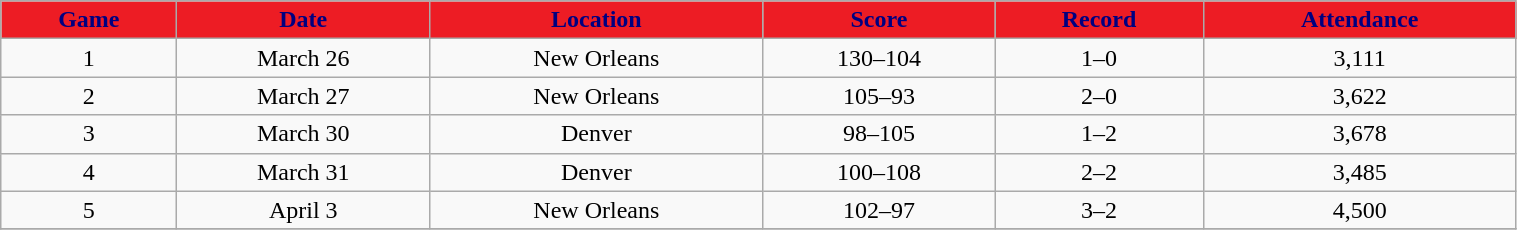<table class="wikitable" width="80%">
<tr align="center"  style="background:#ED1C24;color:#000080;">
<td><strong>Game</strong></td>
<td><strong>Date</strong></td>
<td><strong>Location</strong></td>
<td><strong>Score</strong></td>
<td><strong>Record</strong></td>
<td><strong>Attendance</strong></td>
</tr>
<tr align="center" bgcolor="">
<td>1</td>
<td>March 26</td>
<td>New Orleans</td>
<td>130–104</td>
<td>1–0</td>
<td>3,111</td>
</tr>
<tr align="center" bgcolor="">
<td>2</td>
<td>March 27</td>
<td>New Orleans</td>
<td>105–93</td>
<td>2–0</td>
<td>3,622</td>
</tr>
<tr align="center" bgcolor="">
<td>3</td>
<td>March 30</td>
<td>Denver</td>
<td>98–105</td>
<td>1–2</td>
<td>3,678</td>
</tr>
<tr align="center" bgcolor="">
<td>4</td>
<td>March 31</td>
<td>Denver</td>
<td>100–108</td>
<td>2–2</td>
<td>3,485</td>
</tr>
<tr align="center" bgcolor="">
<td>5</td>
<td>April 3</td>
<td>New Orleans</td>
<td>102–97</td>
<td>3–2</td>
<td>4,500</td>
</tr>
<tr align="center" bgcolor="">
</tr>
</table>
